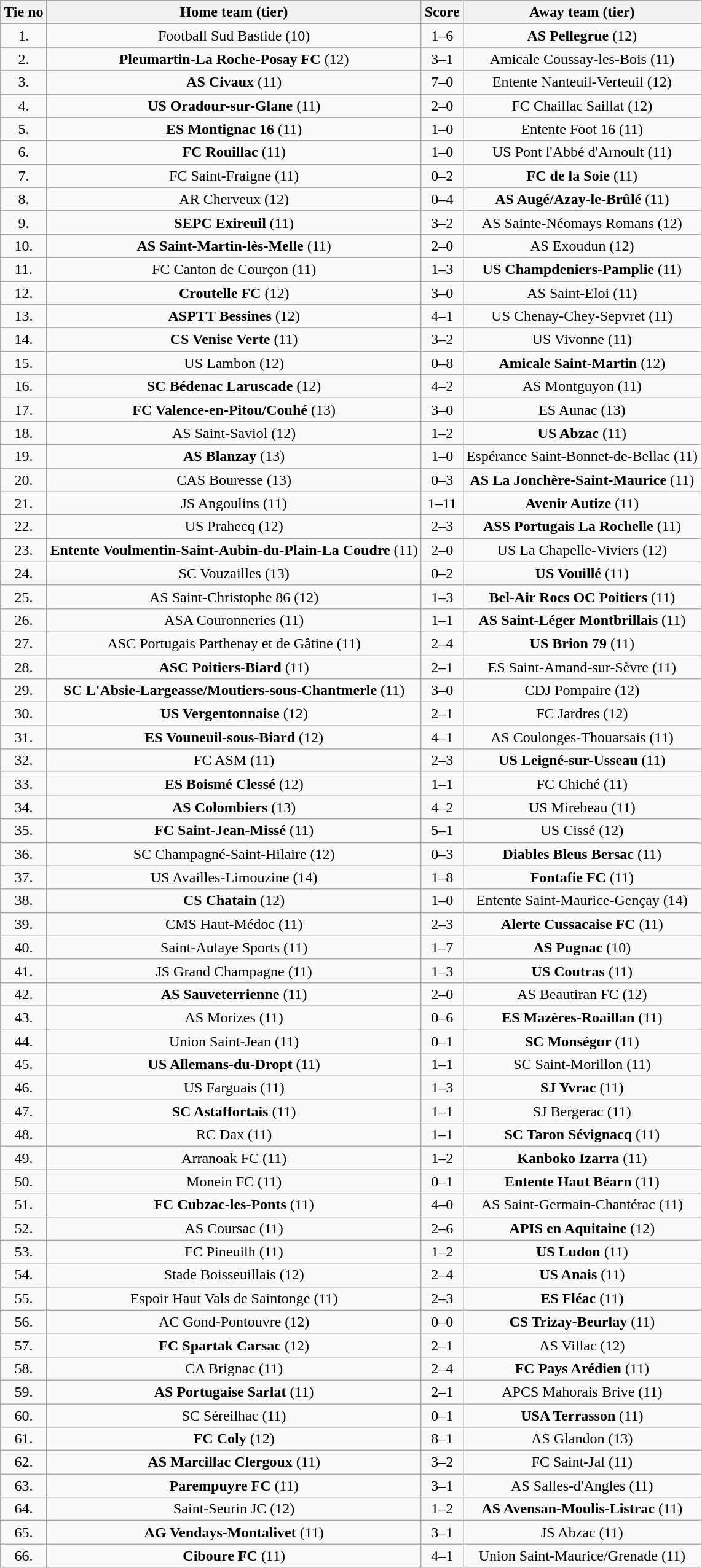<table class="wikitable" style="text-align: center">
<tr>
<th>Tie no</th>
<th>Home team (tier)</th>
<th>Score</th>
<th>Away team (tier)</th>
</tr>
<tr>
<td>1.</td>
<td>Football Sud Bastide (10)</td>
<td>1–6</td>
<td><strong>AS Pellegrue</strong> (12)</td>
</tr>
<tr>
<td>2.</td>
<td><strong>Pleumartin-La Roche-Posay FC</strong> (12)</td>
<td>3–1</td>
<td>Amicale Coussay-les-Bois (11)</td>
</tr>
<tr>
<td>3.</td>
<td><strong>AS Civaux</strong> (11)</td>
<td>7–0</td>
<td>Entente Nanteuil-Verteuil (12)</td>
</tr>
<tr>
<td>4.</td>
<td><strong>US Oradour-sur-Glane</strong> (11)</td>
<td>2–0</td>
<td>FC Chaillac Saillat (12)</td>
</tr>
<tr>
<td>5.</td>
<td><strong>ES Montignac 16</strong> (11)</td>
<td>1–0</td>
<td>Entente Foot 16 (11)</td>
</tr>
<tr>
<td>6.</td>
<td><strong>FC Rouillac</strong> (11)</td>
<td>1–0</td>
<td>US Pont l'Abbé d'Arnoult (11)</td>
</tr>
<tr>
<td>7.</td>
<td>FC Saint-Fraigne (11)</td>
<td>0–2</td>
<td><strong>FC de la Soie</strong> (11)</td>
</tr>
<tr>
<td>8.</td>
<td>AR Cherveux (12)</td>
<td>0–4</td>
<td><strong>AS Augé/Azay-le-Brûlé</strong> (11)</td>
</tr>
<tr>
<td>9.</td>
<td><strong>SEPC Exireuil</strong> (11)</td>
<td>3–2</td>
<td>AS Sainte-Néomays Romans (12)</td>
</tr>
<tr>
<td>10.</td>
<td><strong>AS Saint-Martin-lès-Melle</strong> (11)</td>
<td>2–0</td>
<td>AS Exoudun (12)</td>
</tr>
<tr>
<td>11.</td>
<td>FC Canton de Courçon (11)</td>
<td>1–3</td>
<td><strong>US Champdeniers-Pamplie</strong> (11)</td>
</tr>
<tr>
<td>12.</td>
<td><strong>Croutelle FC</strong> (12)</td>
<td>3–0</td>
<td>AS Saint-Eloi (11)</td>
</tr>
<tr>
<td>13.</td>
<td><strong>ASPTT Bessines</strong> (12)</td>
<td>4–1</td>
<td>US Chenay-Chey-Sepvret (11)</td>
</tr>
<tr>
<td>14.</td>
<td><strong>CS Venise Verte</strong> (11)</td>
<td>3–2</td>
<td>US Vivonne (11)</td>
</tr>
<tr>
<td>15.</td>
<td>US Lambon (12)</td>
<td>0–8</td>
<td><strong>Amicale Saint-Martin</strong> (12)</td>
</tr>
<tr>
<td>16.</td>
<td><strong>SC Bédenac Laruscade</strong> (12)</td>
<td>4–2</td>
<td>AS Montguyon (11)</td>
</tr>
<tr>
<td>17.</td>
<td><strong>FC Valence-en-Pitou/Couhé</strong> (13)</td>
<td>3–0</td>
<td>ES Aunac (13)</td>
</tr>
<tr>
<td>18.</td>
<td>AS Saint-Saviol (12)</td>
<td>1–2</td>
<td><strong>US Abzac</strong> (11)</td>
</tr>
<tr>
<td>19.</td>
<td><strong>AS Blanzay</strong> (13)</td>
<td>1–0</td>
<td>Espérance Saint-Bonnet-de-Bellac (11)</td>
</tr>
<tr>
<td>20.</td>
<td>CAS Bouresse (13)</td>
<td>0–3</td>
<td><strong>AS La Jonchère-Saint-Maurice</strong> (11)</td>
</tr>
<tr>
<td>21.</td>
<td>JS Angoulins (11)</td>
<td>1–11</td>
<td><strong>Avenir Autize</strong> (11)</td>
</tr>
<tr>
<td>22.</td>
<td>US Prahecq (12)</td>
<td>2–3</td>
<td><strong>ASS Portugais La Rochelle</strong> (11)</td>
</tr>
<tr>
<td>23.</td>
<td><strong>Entente Voulmentin-Saint-Aubin-du-Plain-La Coudre</strong> (11)</td>
<td>2–0</td>
<td>US La Chapelle-Viviers (12)</td>
</tr>
<tr>
<td>24.</td>
<td>SC Vouzailles (13)</td>
<td>0–2</td>
<td><strong>US Vouillé</strong> (11)</td>
</tr>
<tr>
<td>25.</td>
<td>AS Saint-Christophe 86 (12)</td>
<td>1–3</td>
<td><strong>Bel-Air Rocs OC Poitiers</strong> (11)</td>
</tr>
<tr>
<td>26.</td>
<td>ASA Couronneries (11)</td>
<td>1–1 </td>
<td><strong>AS Saint-Léger Montbrillais</strong> (11)</td>
</tr>
<tr>
<td>27.</td>
<td>ASC Portugais Parthenay et de Gâtine (11)</td>
<td>2–4</td>
<td><strong>US Brion 79</strong> (11)</td>
</tr>
<tr>
<td>28.</td>
<td><strong>ASC Poitiers-Biard</strong> (11)</td>
<td>2–1</td>
<td>ES Saint-Amand-sur-Sèvre (11)</td>
</tr>
<tr>
<td>29.</td>
<td><strong>SC L'Absie-Largeasse/Moutiers-sous-Chantmerle</strong> (11)</td>
<td>3–0</td>
<td>CDJ Pompaire (12)</td>
</tr>
<tr>
<td>30.</td>
<td><strong>US Vergentonnaise</strong> (12)</td>
<td>2–1</td>
<td>FC Jardres (12)</td>
</tr>
<tr>
<td>31.</td>
<td><strong>ES Vouneuil-sous-Biard</strong> (12)</td>
<td>4–1</td>
<td>AS Coulonges-Thouarsais (11)</td>
</tr>
<tr>
<td>32.</td>
<td>FC ASM (11)</td>
<td>2–3</td>
<td><strong>US Leigné-sur-Usseau</strong> (11)</td>
</tr>
<tr>
<td>33.</td>
<td><strong>ES Boismé Clessé</strong> (12)</td>
<td>1–1 </td>
<td>FC Chiché (11)</td>
</tr>
<tr>
<td>34.</td>
<td><strong>AS Colombiers</strong> (13)</td>
<td>4–2</td>
<td>US Mirebeau (11)</td>
</tr>
<tr>
<td>35.</td>
<td><strong>FC Saint-Jean-Missé</strong> (11)</td>
<td>5–1</td>
<td>US Cissé (12)</td>
</tr>
<tr>
<td>36.</td>
<td>SC Champagné-Saint-Hilaire (12)</td>
<td>0–3</td>
<td><strong>Diables Bleus Bersac</strong> (11)</td>
</tr>
<tr>
<td>37.</td>
<td>US Availles-Limouzine (14)</td>
<td>1–8</td>
<td><strong>Fontafie FC</strong> (11)</td>
</tr>
<tr>
<td>38.</td>
<td><strong>CS Chatain</strong> (12)</td>
<td>1–0</td>
<td>Entente Saint-Maurice-Gençay (14)</td>
</tr>
<tr>
<td>39.</td>
<td>CMS Haut-Médoc (11)</td>
<td>2–3</td>
<td><strong>Alerte Cussacaise FC</strong> (11)</td>
</tr>
<tr>
<td>40.</td>
<td>Saint-Aulaye Sports (11)</td>
<td>1–7</td>
<td><strong>AS Pugnac</strong> (10)</td>
</tr>
<tr>
<td>41.</td>
<td>JS Grand Champagne (11)</td>
<td>1–3</td>
<td><strong>US Coutras</strong> (11)</td>
</tr>
<tr>
<td>42.</td>
<td><strong>AS Sauveterrienne</strong> (11)</td>
<td>2–0</td>
<td>AS Beautiran FC (12)</td>
</tr>
<tr>
<td>43.</td>
<td>AS Morizes (11)</td>
<td>0–6</td>
<td><strong>ES Mazères-Roaillan</strong> (11)</td>
</tr>
<tr>
<td>44.</td>
<td>Union Saint-Jean (11)</td>
<td>0–1</td>
<td><strong>SC Monségur</strong> (11)</td>
</tr>
<tr>
<td>45.</td>
<td><strong>US Allemans-du-Dropt</strong> (11)</td>
<td>1–1 </td>
<td>SC Saint-Morillon (11)</td>
</tr>
<tr>
<td>46.</td>
<td>US Farguais (11)</td>
<td>1–3</td>
<td><strong>SJ Yvrac</strong> (11)</td>
</tr>
<tr>
<td>47.</td>
<td><strong>SC Astaffortais</strong> (11)</td>
<td>1–1 </td>
<td>SJ Bergerac (11)</td>
</tr>
<tr>
<td>48.</td>
<td>RC Dax (11)</td>
<td>1–1 </td>
<td><strong>SC Taron Sévignacq</strong> (11)</td>
</tr>
<tr>
<td>49.</td>
<td>Arranoak FC (11)</td>
<td>1–2</td>
<td><strong>Kanboko Izarra</strong> (11)</td>
</tr>
<tr>
<td>50.</td>
<td>Monein FC (11)</td>
<td>0–1</td>
<td><strong>Entente Haut Béarn</strong> (11)</td>
</tr>
<tr>
<td>51.</td>
<td><strong>FC Cubzac-les-Ponts</strong> (11)</td>
<td>4–0</td>
<td>AS Saint-Germain-Chantérac (11)</td>
</tr>
<tr>
<td>52.</td>
<td>AS Coursac (11)</td>
<td>2–6</td>
<td><strong>APIS en Aquitaine</strong> (12)</td>
</tr>
<tr>
<td>53.</td>
<td>FC Pineuilh (11)</td>
<td>1–2</td>
<td><strong>US Ludon</strong> (11)</td>
</tr>
<tr>
<td>54.</td>
<td>Stade Boisseuillais (12)</td>
<td>2–4</td>
<td><strong>US Anais</strong> (11)</td>
</tr>
<tr>
<td>55.</td>
<td>Espoir Haut Vals de Saintonge (11)</td>
<td>2–3</td>
<td><strong>ES Fléac</strong> (11)</td>
</tr>
<tr>
<td>56.</td>
<td>AC Gond-Pontouvre (12)</td>
<td>0–0 </td>
<td><strong>CS Trizay-Beurlay</strong> (11)</td>
</tr>
<tr>
<td>57.</td>
<td><strong>FC Spartak Carsac</strong> (12)</td>
<td>2–1</td>
<td>AS Villac (12)</td>
</tr>
<tr>
<td>58.</td>
<td>CA Brignac (11)</td>
<td>2–4</td>
<td><strong>FC Pays Arédien</strong> (11)</td>
</tr>
<tr>
<td>59.</td>
<td><strong>AS Portugaise Sarlat</strong> (11)</td>
<td>2–1</td>
<td>APCS Mahorais Brive (11)</td>
</tr>
<tr>
<td>60.</td>
<td>SC Séreilhac (11)</td>
<td>0–1</td>
<td><strong>USA Terrasson</strong> (11)</td>
</tr>
<tr>
<td>61.</td>
<td><strong>FC Coly</strong> (12)</td>
<td>8–1</td>
<td>AS Glandon (13)</td>
</tr>
<tr>
<td>62.</td>
<td><strong>AS Marcillac Clergoux</strong> (11)</td>
<td>3–2</td>
<td>FC Saint-Jal (11)</td>
</tr>
<tr>
<td>63.</td>
<td><strong>Parempuyre FC</strong> (11)</td>
<td>3–1</td>
<td>AS Salles-d'Angles (11)</td>
</tr>
<tr>
<td>64.</td>
<td>Saint-Seurin JC (12)</td>
<td>1–2</td>
<td><strong>AS Avensan-Moulis-Listrac</strong> (11)</td>
</tr>
<tr>
<td>65.</td>
<td><strong>AG Vendays-Montalivet</strong> (11)</td>
<td>3–1</td>
<td>JS Abzac (11)</td>
</tr>
<tr>
<td>66.</td>
<td><strong>Ciboure FC</strong> (11)</td>
<td>4–1</td>
<td>Union Saint-Maurice/Grenade (11)</td>
</tr>
</table>
